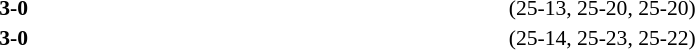<table width=100% cellspacing=1>
<tr>
<th width=20%></th>
<th width=12%></th>
<th width=20%></th>
<th width=33%></th>
<td></td>
</tr>
<tr style=font-size:90%>
<td align=right></td>
<td align=center><strong>3-0</strong></td>
<td></td>
<td>(25-13, 25-20, 25-20)</td>
<td></td>
</tr>
<tr style=font-size:90%>
<td align=right></td>
<td align=center><strong>3-0</strong></td>
<td></td>
<td>(25-14, 25-23, 25-22)</td>
</tr>
</table>
